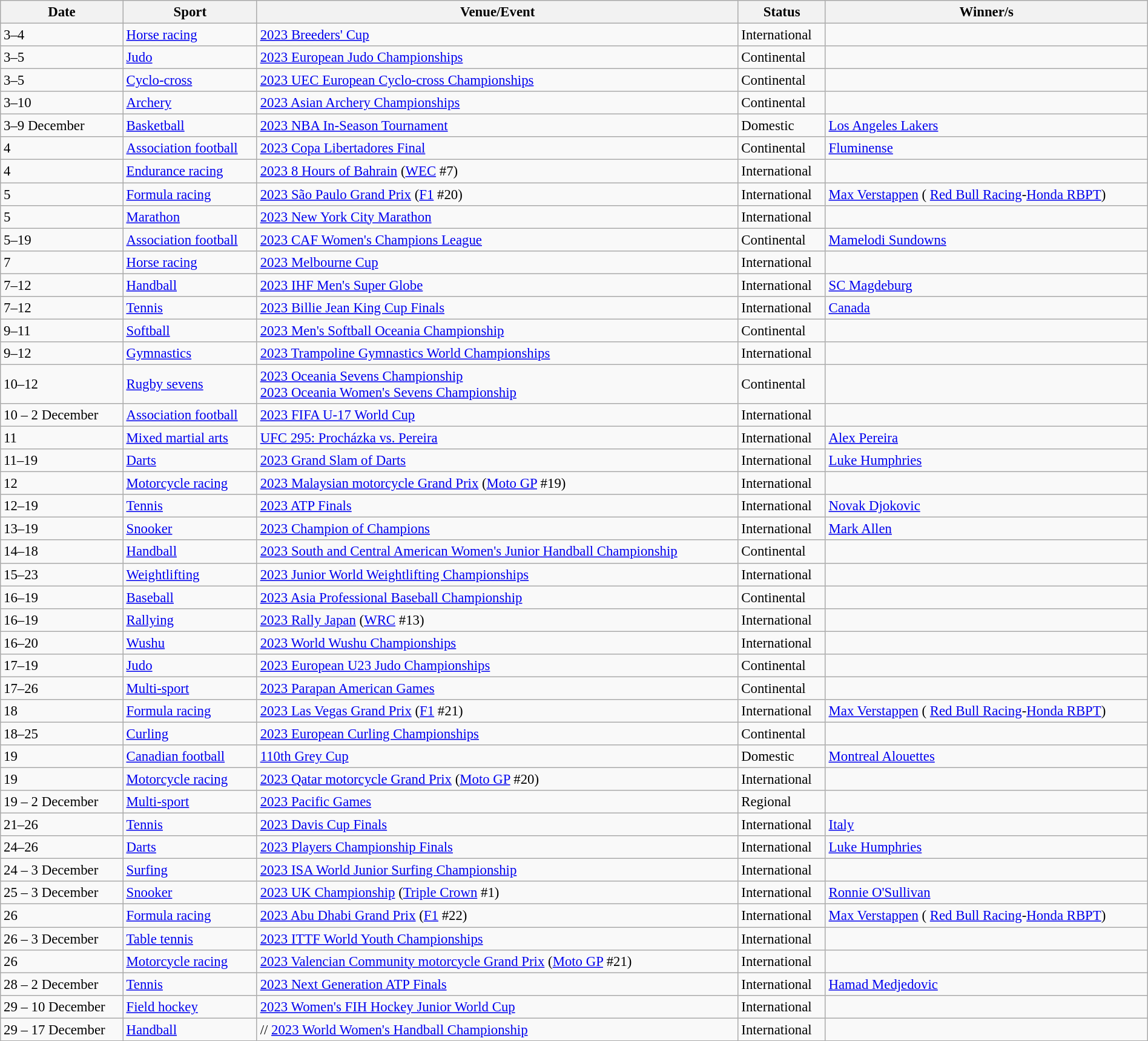<table class="wikitable source" style="font-size:95%; width: 100%">
<tr>
<th>Date</th>
<th>Sport</th>
<th>Venue/Event</th>
<th>Status</th>
<th>Winner/s</th>
</tr>
<tr>
<td>3–4</td>
<td><a href='#'>Horse racing</a></td>
<td> <a href='#'>2023 Breeders' Cup</a></td>
<td>International</td>
<td></td>
</tr>
<tr>
<td>3–5</td>
<td><a href='#'>Judo</a></td>
<td> <a href='#'>2023 European Judo Championships</a></td>
<td>Continental</td>
<td></td>
</tr>
<tr>
<td>3–5</td>
<td><a href='#'>Cyclo-cross</a></td>
<td> <a href='#'>2023 UEC European Cyclo-cross Championships</a></td>
<td>Continental</td>
<td></td>
</tr>
<tr>
<td>3–10</td>
<td><a href='#'>Archery</a></td>
<td> <a href='#'>2023 Asian Archery Championships</a></td>
<td>Continental</td>
<td></td>
</tr>
<tr>
<td>3–9 December</td>
<td><a href='#'>Basketball</a></td>
<td> <a href='#'>2023 NBA In-Season Tournament</a></td>
<td>Domestic</td>
<td> <a href='#'>Los Angeles Lakers</a></td>
</tr>
<tr>
<td>4</td>
<td><a href='#'>Association football</a></td>
<td> <a href='#'>2023 Copa Libertadores Final</a></td>
<td>Continental</td>
<td> <a href='#'>Fluminense</a></td>
</tr>
<tr>
<td>4</td>
<td><a href='#'>Endurance racing</a></td>
<td> <a href='#'>2023 8 Hours of Bahrain</a> (<a href='#'>WEC</a> #7)</td>
<td>International</td>
<td></td>
</tr>
<tr>
<td>5</td>
<td><a href='#'>Formula racing</a></td>
<td> <a href='#'>2023 São Paulo Grand Prix</a> (<a href='#'>F1</a> #20)</td>
<td>International</td>
<td> <a href='#'>Max Verstappen</a> ( <a href='#'>Red Bull Racing</a>-<a href='#'>Honda RBPT</a>)</td>
</tr>
<tr>
<td>5</td>
<td><a href='#'>Marathon</a></td>
<td> <a href='#'>2023 New York City Marathon</a></td>
<td>International</td>
<td></td>
</tr>
<tr>
<td>5–19</td>
<td><a href='#'>Association football</a></td>
<td> <a href='#'>2023 CAF Women's Champions League</a></td>
<td>Continental</td>
<td> <a href='#'>Mamelodi Sundowns</a></td>
</tr>
<tr>
<td>7</td>
<td><a href='#'>Horse racing</a></td>
<td> <a href='#'>2023 Melbourne Cup</a></td>
<td>International</td>
<td></td>
</tr>
<tr>
<td>7–12</td>
<td><a href='#'>Handball</a></td>
<td> <a href='#'>2023 IHF Men's Super Globe</a></td>
<td>International</td>
<td> <a href='#'>SC Magdeburg</a></td>
</tr>
<tr>
<td>7–12</td>
<td><a href='#'>Tennis</a></td>
<td> <a href='#'>2023 Billie Jean King Cup Finals</a></td>
<td>International</td>
<td> <a href='#'>Canada</a></td>
</tr>
<tr>
<td>9–11</td>
<td><a href='#'>Softball</a></td>
<td> <a href='#'>2023 Men's Softball Oceania Championship</a></td>
<td>Continental</td>
<td></td>
</tr>
<tr>
<td>9–12</td>
<td><a href='#'>Gymnastics</a></td>
<td> <a href='#'>2023 Trampoline Gymnastics World Championships</a></td>
<td>International</td>
<td></td>
</tr>
<tr>
<td>10–12</td>
<td><a href='#'>Rugby sevens</a></td>
<td> <a href='#'>2023 Oceania Sevens Championship</a><br> <a href='#'>2023 Oceania Women's Sevens Championship</a></td>
<td>Continental</td>
<td></td>
</tr>
<tr>
<td>10 – 2 December</td>
<td><a href='#'>Association football</a></td>
<td> <a href='#'>2023 FIFA U-17 World Cup</a></td>
<td>International</td>
<td></td>
</tr>
<tr>
<td>11</td>
<td><a href='#'>Mixed martial arts</a></td>
<td> <a href='#'>UFC 295: Procházka vs. Pereira</a></td>
<td>International</td>
<td> <a href='#'>Alex Pereira</a></td>
</tr>
<tr>
<td>11–19</td>
<td><a href='#'>Darts</a></td>
<td> <a href='#'>2023 Grand Slam of Darts</a></td>
<td>International</td>
<td> <a href='#'>Luke Humphries</a></td>
</tr>
<tr>
<td>12</td>
<td><a href='#'>Motorcycle racing</a></td>
<td> <a href='#'>2023 Malaysian motorcycle Grand Prix</a> (<a href='#'>Moto GP</a> #19)</td>
<td>International</td>
<td></td>
</tr>
<tr>
<td>12–19</td>
<td><a href='#'>Tennis</a></td>
<td> <a href='#'>2023 ATP Finals</a></td>
<td>International</td>
<td> <a href='#'>Novak Djokovic</a></td>
</tr>
<tr>
<td>13–19</td>
<td><a href='#'>Snooker</a></td>
<td> <a href='#'>2023 Champion of Champions</a></td>
<td>International</td>
<td> <a href='#'>Mark Allen</a></td>
</tr>
<tr>
<td>14–18</td>
<td><a href='#'>Handball</a></td>
<td> <a href='#'>2023 South and Central American Women's Junior Handball Championship</a></td>
<td>Continental</td>
<td></td>
</tr>
<tr>
<td>15–23</td>
<td><a href='#'>Weightlifting</a></td>
<td> <a href='#'>2023 Junior World Weightlifting Championships</a></td>
<td>International</td>
<td></td>
</tr>
<tr>
<td>16–19</td>
<td><a href='#'>Baseball</a></td>
<td> <a href='#'>2023 Asia Professional Baseball Championship</a></td>
<td>Continental</td>
<td></td>
</tr>
<tr>
<td>16–19</td>
<td><a href='#'>Rallying</a></td>
<td> <a href='#'>2023 Rally Japan</a> (<a href='#'>WRC</a> #13)</td>
<td>International</td>
<td></td>
</tr>
<tr>
<td>16–20</td>
<td><a href='#'>Wushu</a></td>
<td> <a href='#'>2023 World Wushu Championships</a></td>
<td>International</td>
<td></td>
</tr>
<tr>
<td>17–19</td>
<td><a href='#'>Judo</a></td>
<td> <a href='#'>2023 European U23 Judo Championships</a></td>
<td>Continental</td>
<td></td>
</tr>
<tr>
<td>17–26</td>
<td><a href='#'>Multi-sport</a></td>
<td> <a href='#'>2023 Parapan American Games</a></td>
<td>Continental</td>
<td></td>
</tr>
<tr>
<td>18</td>
<td><a href='#'>Formula racing</a></td>
<td> <a href='#'>2023 Las Vegas Grand Prix</a> (<a href='#'>F1</a> #21)</td>
<td>International</td>
<td> <a href='#'>Max Verstappen</a> ( <a href='#'>Red Bull Racing</a>-<a href='#'>Honda RBPT</a>)</td>
</tr>
<tr>
<td>18–25</td>
<td><a href='#'>Curling</a></td>
<td> <a href='#'>2023 European Curling Championships</a></td>
<td>Continental</td>
<td></td>
</tr>
<tr>
<td>19</td>
<td><a href='#'>Canadian football</a></td>
<td> <a href='#'>110th Grey Cup</a></td>
<td>Domestic</td>
<td> <a href='#'>Montreal Alouettes</a></td>
</tr>
<tr>
<td>19</td>
<td><a href='#'>Motorcycle racing</a></td>
<td> <a href='#'>2023 Qatar motorcycle Grand Prix</a> (<a href='#'>Moto GP</a> #20)</td>
<td>International</td>
<td></td>
</tr>
<tr>
<td>19 – 2 December</td>
<td><a href='#'>Multi-sport</a></td>
<td> <a href='#'>2023 Pacific Games</a></td>
<td>Regional</td>
<td></td>
</tr>
<tr>
<td>21–26</td>
<td><a href='#'>Tennis</a></td>
<td> <a href='#'>2023 Davis Cup Finals</a></td>
<td>International</td>
<td> <a href='#'>Italy</a></td>
</tr>
<tr>
<td>24–26</td>
<td><a href='#'>Darts</a></td>
<td> <a href='#'>2023 Players Championship Finals</a></td>
<td>International</td>
<td> <a href='#'>Luke Humphries</a></td>
</tr>
<tr>
<td>24 – 3 December</td>
<td><a href='#'>Surfing</a></td>
<td> <a href='#'>2023 ISA World Junior Surfing Championship</a></td>
<td>International</td>
<td></td>
</tr>
<tr>
<td>25 – 3 December</td>
<td><a href='#'>Snooker</a></td>
<td> <a href='#'>2023 UK Championship</a> (<a href='#'>Triple Crown</a> #1)</td>
<td>International</td>
<td> <a href='#'>Ronnie O'Sullivan</a></td>
</tr>
<tr>
<td>26</td>
<td><a href='#'>Formula racing</a></td>
<td> <a href='#'>2023 Abu Dhabi Grand Prix</a> (<a href='#'>F1</a> #22)</td>
<td>International</td>
<td> <a href='#'>Max Verstappen</a> ( <a href='#'>Red Bull Racing</a>-<a href='#'>Honda RBPT</a>)</td>
</tr>
<tr>
<td>26 – 3 December</td>
<td><a href='#'>Table tennis</a></td>
<td> <a href='#'>2023 ITTF World Youth Championships</a></td>
<td>International</td>
<td></td>
</tr>
<tr>
<td>26</td>
<td><a href='#'>Motorcycle racing</a></td>
<td> <a href='#'>2023 Valencian Community motorcycle Grand Prix</a> (<a href='#'>Moto GP</a> #21)</td>
<td>International</td>
<td></td>
</tr>
<tr>
<td>28 – 2 December</td>
<td><a href='#'>Tennis</a></td>
<td> <a href='#'>2023 Next Generation ATP Finals</a></td>
<td>International</td>
<td> <a href='#'>Hamad Medjedovic</a></td>
</tr>
<tr>
<td>29 – 10 December</td>
<td><a href='#'>Field hockey</a></td>
<td> <a href='#'>2023 Women's FIH Hockey Junior World Cup</a></td>
<td>International</td>
<td></td>
</tr>
<tr>
<td>29 – 17 December</td>
<td><a href='#'>Handball</a></td>
<td>// <a href='#'>2023 World Women's Handball Championship</a></td>
<td>International</td>
<td></td>
</tr>
</table>
